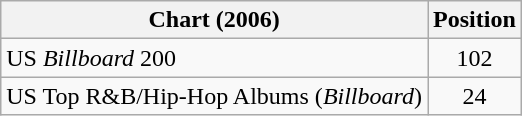<table class="wikitable sortable">
<tr>
<th>Chart (2006)</th>
<th>Position</th>
</tr>
<tr>
<td>US <em>Billboard</em> 200</td>
<td align="center">102</td>
</tr>
<tr>
<td>US Top R&B/Hip-Hop Albums (<em>Billboard</em>)</td>
<td align="center">24</td>
</tr>
</table>
